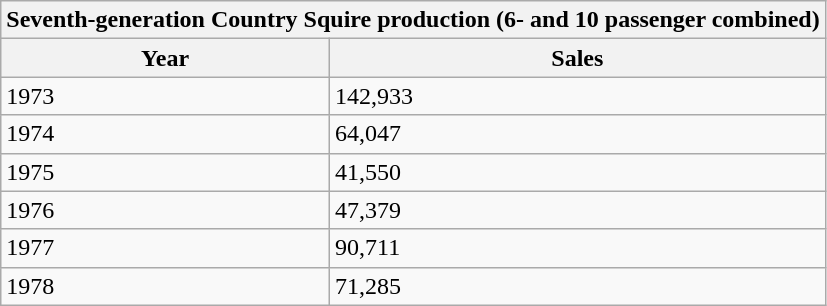<table class="wikitable">
<tr>
<th colspan="2">Seventh-generation Country Squire production (6- and 10 passenger combined)</th>
</tr>
<tr>
<th>Year</th>
<th>Sales</th>
</tr>
<tr>
<td>1973</td>
<td>142,933</td>
</tr>
<tr>
<td>1974</td>
<td>64,047</td>
</tr>
<tr>
<td>1975</td>
<td>41,550</td>
</tr>
<tr>
<td>1976</td>
<td>47,379</td>
</tr>
<tr>
<td>1977</td>
<td>90,711</td>
</tr>
<tr>
<td>1978</td>
<td>71,285</td>
</tr>
</table>
